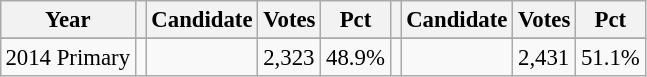<table class="wikitable" style="margin:0.5em ; font-size:95%">
<tr>
<th>Year</th>
<th></th>
<th>Candidate</th>
<th>Votes</th>
<th>Pct</th>
<th></th>
<th>Candidate</th>
<th>Votes</th>
<th>Pct</th>
</tr>
<tr>
</tr>
<tr>
<td>2014 Primary</td>
<td></td>
<td></td>
<td>2,323</td>
<td>48.9%</td>
<td></td>
<td></td>
<td>2,431</td>
<td>51.1%</td>
</tr>
</table>
